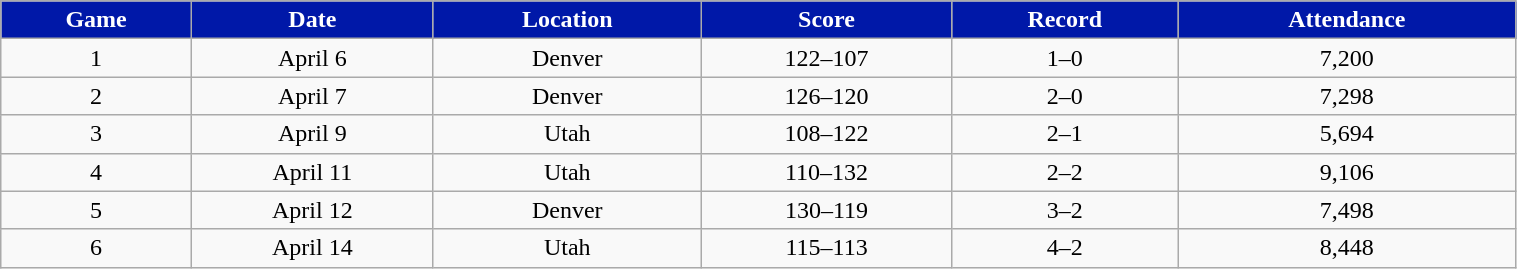<table class="wikitable" style="width:80%;">
<tr style="text-align:center; background:#0018A8; color:#FFFFFF;">
<td><strong>Game</strong></td>
<td><strong>Date</strong></td>
<td><strong>Location</strong></td>
<td><strong>Score</strong></td>
<td><strong>Record</strong></td>
<td><strong>Attendance</strong></td>
</tr>
<tr style="text-align:center;" bgcolor="">
<td>1</td>
<td>April 6</td>
<td>Denver</td>
<td>122–107</td>
<td>1–0</td>
<td>7,200</td>
</tr>
<tr style="text-align:center;" bgcolor="">
<td>2</td>
<td>April 7</td>
<td>Denver</td>
<td>126–120</td>
<td>2–0</td>
<td>7,298</td>
</tr>
<tr style="text-align:center;" bgcolor="">
<td>3</td>
<td>April 9</td>
<td>Utah</td>
<td>108–122</td>
<td>2–1</td>
<td>5,694</td>
</tr>
<tr style="text-align:center;" bgcolor="">
<td>4</td>
<td>April 11</td>
<td>Utah</td>
<td>110–132</td>
<td>2–2</td>
<td>9,106</td>
</tr>
<tr style="text-align:center;" bgcolor="">
<td>5</td>
<td>April 12</td>
<td>Denver</td>
<td>130–119</td>
<td>3–2</td>
<td>7,498</td>
</tr>
<tr style="text-align:center;" bgcolor="">
<td>6</td>
<td>April 14</td>
<td>Utah</td>
<td>115–113</td>
<td>4–2</td>
<td>8,448</td>
</tr>
</table>
